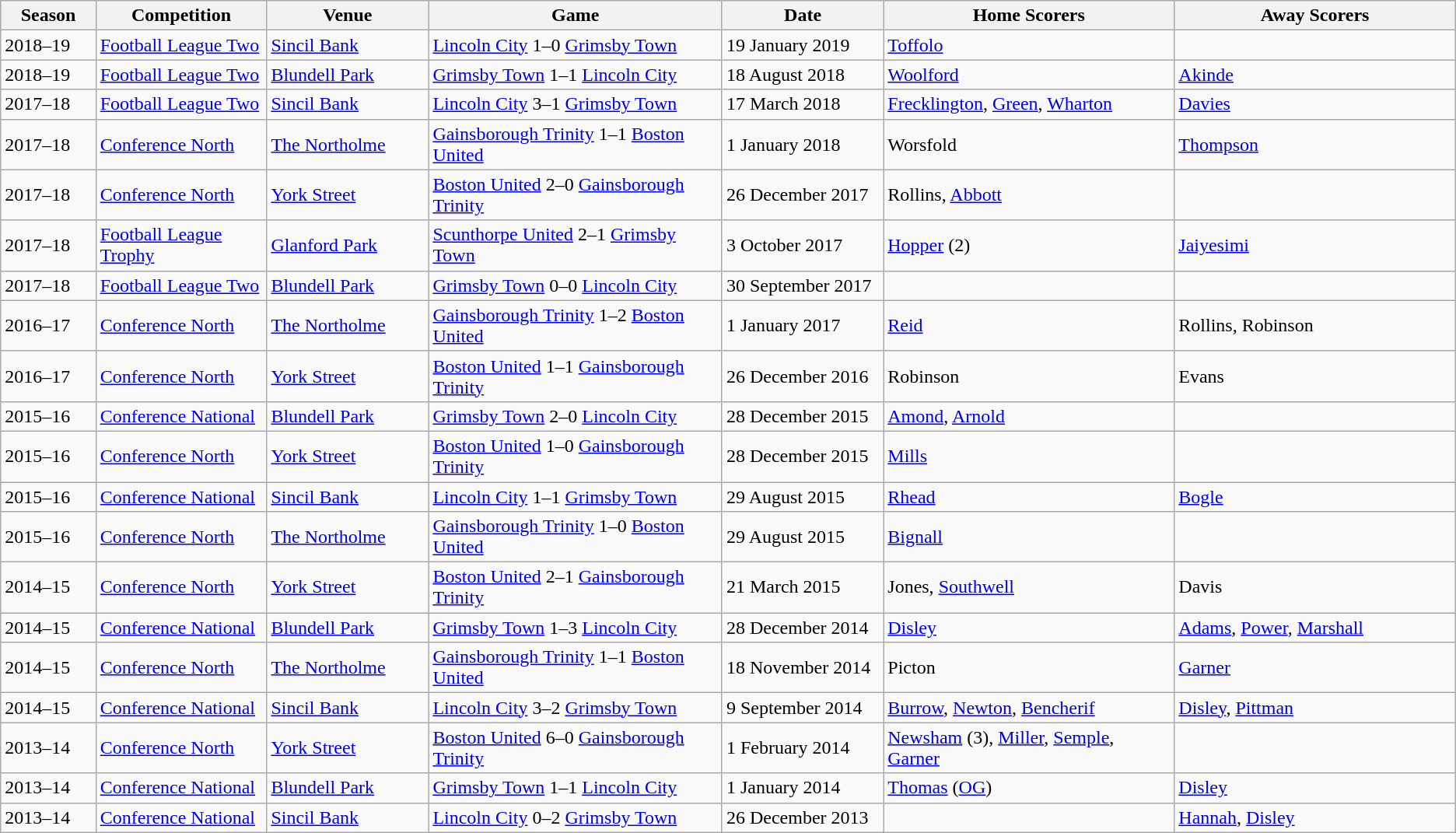<table class="wikitable">
<tr>
<th width=100>Season</th>
<th width=190>Competition</th>
<th width=190>Venue</th>
<th width=390>Game</th>
<th width=190>Date</th>
<th width=390>Home Scorers</th>
<th width=390>Away Scorers</th>
</tr>
<tr>
<td>2018–19</td>
<td><a href='#'>Football League Two</a></td>
<td><a href='#'>Sincil Bank</a></td>
<td><a href='#'>Lincoln City</a> 1–0 <a href='#'>Grimsby Town</a></td>
<td>19 January 2019</td>
<td><a href='#'>Toffolo</a></td>
<td></td>
</tr>
<tr>
<td>2018–19</td>
<td><a href='#'>Football League Two</a></td>
<td><a href='#'>Blundell Park</a></td>
<td><a href='#'>Grimsby Town</a> 1–1 <a href='#'>Lincoln City</a></td>
<td>18 August 2018</td>
<td><a href='#'>Woolford</a></td>
<td><a href='#'>Akinde</a></td>
</tr>
<tr>
<td>2017–18</td>
<td><a href='#'>Football League Two</a></td>
<td><a href='#'>Sincil Bank</a></td>
<td><a href='#'>Lincoln City</a> 3–1 <a href='#'>Grimsby Town</a></td>
<td>17 March 2018</td>
<td><a href='#'>Frecklington</a>, <a href='#'>Green</a>, <a href='#'>Wharton</a></td>
<td><a href='#'>Davies</a></td>
</tr>
<tr>
<td>2017–18</td>
<td><a href='#'>Conference North</a></td>
<td><a href='#'>The Northolme</a></td>
<td><a href='#'>Gainsborough Trinity</a>  1–1 <a href='#'>Boston United</a></td>
<td>1 January 2018</td>
<td>Worsfold</td>
<td><a href='#'>Thompson</a></td>
</tr>
<tr>
<td>2017–18</td>
<td><a href='#'>Conference North</a></td>
<td><a href='#'>York Street</a></td>
<td><a href='#'>Boston United</a>  2–0 <a href='#'>Gainsborough Trinity</a></td>
<td>26 December 2017</td>
<td>Rollins, <a href='#'>Abbott</a></td>
<td></td>
</tr>
<tr>
<td>2017–18</td>
<td><a href='#'>Football League Trophy</a></td>
<td><a href='#'>Glanford Park</a></td>
<td><a href='#'>Scunthorpe United</a>  2–1 <a href='#'>Grimsby Town</a></td>
<td>3 October 2017</td>
<td><a href='#'>Hopper</a> (2)</td>
<td><a href='#'>Jaiyesimi</a></td>
</tr>
<tr>
<td>2017–18</td>
<td><a href='#'>Football League Two</a></td>
<td><a href='#'>Blundell Park</a></td>
<td><a href='#'>Grimsby Town</a> 0–0 <a href='#'>Lincoln City</a></td>
<td>30 September 2017</td>
<td></td>
<td></td>
</tr>
<tr>
<td>2016–17</td>
<td><a href='#'>Conference North</a></td>
<td><a href='#'>The Northolme</a></td>
<td><a href='#'>Gainsborough Trinity</a> 1–2 <a href='#'>Boston United</a></td>
<td>1 January 2017</td>
<td><a href='#'>Reid</a></td>
<td>Rollins, Robinson</td>
</tr>
<tr>
<td>2016–17</td>
<td><a href='#'>Conference North</a></td>
<td><a href='#'>York Street</a></td>
<td><a href='#'>Boston United</a>  1–1 <a href='#'>Gainsborough Trinity</a></td>
<td>26 December 2016</td>
<td>Robinson</td>
<td>Evans</td>
</tr>
<tr>
<td>2015–16</td>
<td><a href='#'>Conference National</a></td>
<td><a href='#'>Blundell Park</a></td>
<td><a href='#'>Grimsby Town</a> 2–0 <a href='#'>Lincoln City</a></td>
<td>28 December 2015</td>
<td><a href='#'>Amond</a>, <a href='#'>Arnold</a></td>
<td></td>
</tr>
<tr>
<td>2015–16</td>
<td><a href='#'>Conference North</a></td>
<td><a href='#'>York Street</a></td>
<td><a href='#'>Boston United</a>  1–0 <a href='#'>Gainsborough Trinity</a></td>
<td>28 December 2015</td>
<td><a href='#'>Mills</a></td>
<td></td>
</tr>
<tr>
<td>2015–16</td>
<td><a href='#'>Conference National</a></td>
<td><a href='#'>Sincil Bank</a></td>
<td><a href='#'>Lincoln City</a> 1–1 <a href='#'>Grimsby Town</a></td>
<td>29 August 2015</td>
<td><a href='#'>Rhead</a></td>
<td><a href='#'>Bogle</a></td>
</tr>
<tr>
<td>2015–16</td>
<td><a href='#'>Conference North</a></td>
<td><a href='#'>The Northolme</a></td>
<td><a href='#'>Gainsborough Trinity</a> 1–0 <a href='#'>Boston United</a></td>
<td>29 August 2015</td>
<td><a href='#'>Bignall</a></td>
<td></td>
</tr>
<tr>
<td>2014–15</td>
<td><a href='#'>Conference North</a></td>
<td><a href='#'>York Street</a></td>
<td><a href='#'>Boston United</a>  2–1 <a href='#'>Gainsborough Trinity</a></td>
<td>21 March 2015</td>
<td>Jones, <a href='#'>Southwell</a></td>
<td>Davis</td>
</tr>
<tr>
<td>2014–15</td>
<td><a href='#'>Conference National</a></td>
<td><a href='#'>Blundell Park</a></td>
<td><a href='#'>Grimsby Town</a> 1–3 <a href='#'>Lincoln City</a></td>
<td>28 December 2014</td>
<td><a href='#'>Disley</a></td>
<td><a href='#'>Adams</a>, <a href='#'>Power</a>, <a href='#'>Marshall</a></td>
</tr>
<tr>
<td>2014–15</td>
<td><a href='#'>Conference North</a></td>
<td><a href='#'>The Northolme</a></td>
<td><a href='#'>Gainsborough Trinity</a> 1–1 <a href='#'>Boston United</a></td>
<td>18 November 2014</td>
<td>Picton</td>
<td><a href='#'>Garner</a></td>
</tr>
<tr>
<td>2014–15</td>
<td><a href='#'>Conference National</a></td>
<td><a href='#'>Sincil Bank</a></td>
<td><a href='#'>Lincoln City</a> 3–2 <a href='#'>Grimsby Town</a></td>
<td>9 September 2014</td>
<td><a href='#'>Burrow</a>, <a href='#'>Newton</a>, <a href='#'>Bencherif</a></td>
<td><a href='#'>Disley</a>, <a href='#'>Pittman</a></td>
</tr>
<tr>
<td>2013–14</td>
<td><a href='#'>Conference North</a></td>
<td><a href='#'>York Street</a></td>
<td><a href='#'>Boston United</a>  6–0 <a href='#'>Gainsborough Trinity</a></td>
<td>1 February 2014</td>
<td><a href='#'>Newsham</a> (3), <a href='#'>Miller</a>, <a href='#'>Semple</a>, <a href='#'>Garner</a></td>
<td></td>
</tr>
<tr>
<td>2013–14</td>
<td><a href='#'>Conference National</a></td>
<td><a href='#'>Blundell Park</a></td>
<td><a href='#'>Grimsby Town</a> 1–1 <a href='#'>Lincoln City</a></td>
<td>1 January 2014</td>
<td><a href='#'>Thomas</a> (<a href='#'>OG</a>)</td>
<td><a href='#'>Disley</a></td>
</tr>
<tr>
<td>2013–14</td>
<td><a href='#'>Conference National</a></td>
<td><a href='#'>Sincil Bank</a></td>
<td><a href='#'>Lincoln City</a> 0–2 <a href='#'>Grimsby Town</a></td>
<td>26 December 2013</td>
<td></td>
<td><a href='#'>Hannah</a>, <a href='#'>Disley</a></td>
</tr>
</table>
